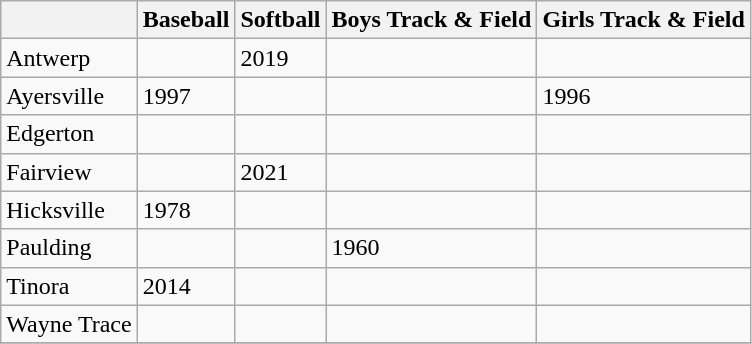<table class="wikitable">
<tr>
<th></th>
<th>Baseball</th>
<th>Softball</th>
<th>Boys Track & Field</th>
<th>Girls Track & Field</th>
</tr>
<tr>
<td>Antwerp</td>
<td></td>
<td>2019</td>
<td></td>
<td></td>
</tr>
<tr>
<td>Ayersville</td>
<td>1997</td>
<td></td>
<td></td>
<td>1996</td>
</tr>
<tr>
<td>Edgerton</td>
<td></td>
<td></td>
<td></td>
<td></td>
</tr>
<tr>
<td>Fairview</td>
<td></td>
<td>2021</td>
<td></td>
<td></td>
</tr>
<tr>
<td>Hicksville</td>
<td>1978</td>
<td></td>
<td></td>
<td></td>
</tr>
<tr>
<td>Paulding</td>
<td></td>
<td></td>
<td>1960</td>
<td></td>
</tr>
<tr>
<td>Tinora</td>
<td>2014</td>
<td></td>
<td></td>
<td></td>
</tr>
<tr>
<td>Wayne Trace</td>
<td></td>
<td></td>
<td></td>
<td></td>
</tr>
<tr>
</tr>
</table>
